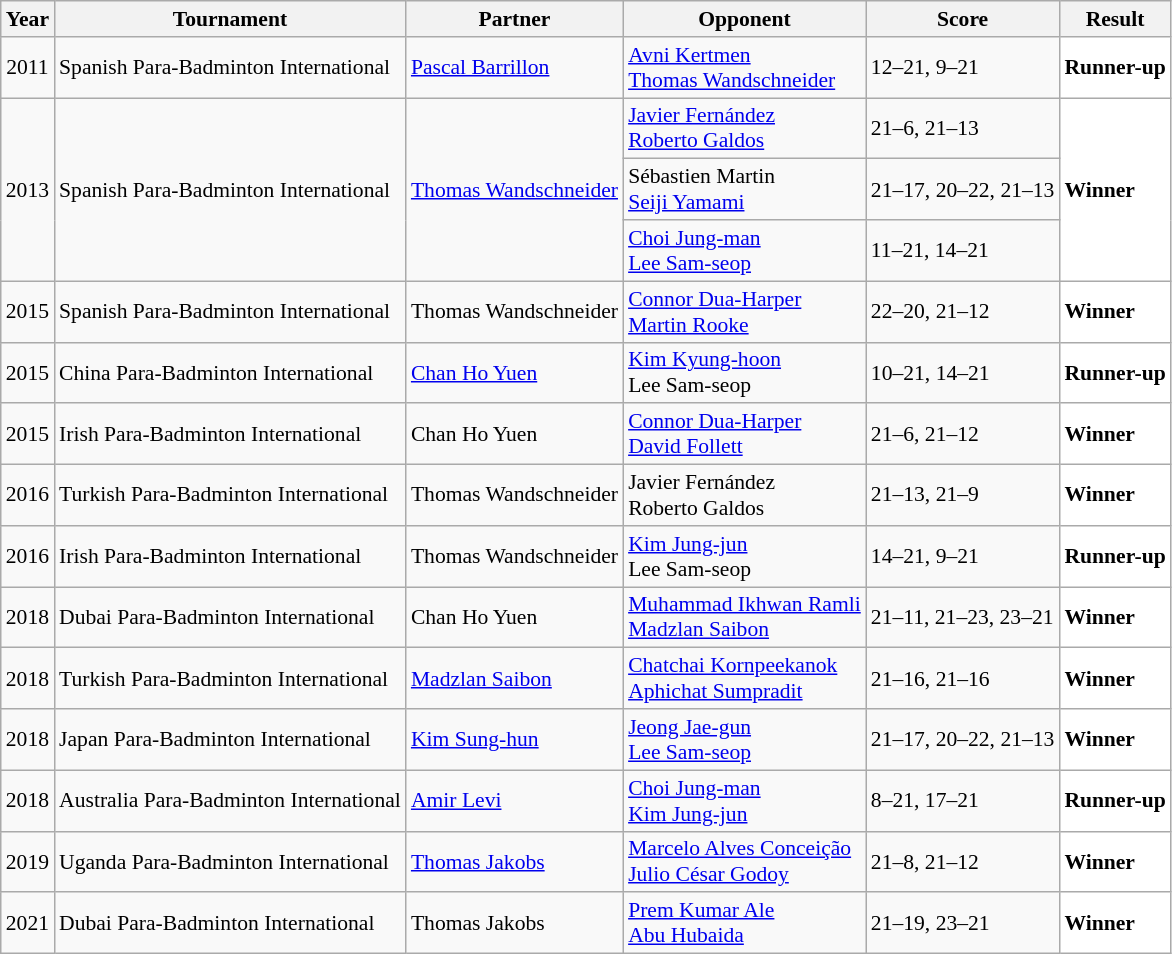<table class="sortable wikitable" style="font-size: 90%;">
<tr>
<th>Year</th>
<th>Tournament</th>
<th>Partner</th>
<th>Opponent</th>
<th>Score</th>
<th>Result</th>
</tr>
<tr>
<td align="center">2011</td>
<td align="left">Spanish Para-Badminton International</td>
<td> <a href='#'>Pascal Barrillon</a></td>
<td align="left"> <a href='#'>Avni Kertmen</a><br> <a href='#'>Thomas Wandschneider</a></td>
<td align="left">12–21, 9–21</td>
<td style="text-align:left; background:white"> <strong>Runner-up</strong></td>
</tr>
<tr>
<td rowspan="3" align="center">2013</td>
<td rowspan="3" align="left">Spanish Para-Badminton International</td>
<td rowspan="3"> <a href='#'>Thomas Wandschneider</a></td>
<td align="left"> <a href='#'>Javier Fernández</a><br> <a href='#'>Roberto Galdos</a></td>
<td align="left">21–6, 21–13</td>
<td rowspan="3" style="text-align:left; background:white"> <strong>Winner</strong></td>
</tr>
<tr>
<td align="left"> Sébastien Martin<br> <a href='#'>Seiji Yamami</a></td>
<td align="left">21–17, 20–22, 21–13</td>
</tr>
<tr>
<td align="left"> <a href='#'>Choi Jung-man</a><br> <a href='#'>Lee Sam-seop</a></td>
<td align="left">11–21, 14–21</td>
</tr>
<tr>
<td align="center">2015</td>
<td align="left">Spanish Para-Badminton International</td>
<td> Thomas Wandschneider</td>
<td align="left"> <a href='#'>Connor Dua-Harper</a><br> <a href='#'>Martin Rooke</a></td>
<td align="left">22–20, 21–12</td>
<td style="text-align:left; background:white"> <strong>Winner</strong></td>
</tr>
<tr>
<td align="center">2015</td>
<td align="left">China Para-Badminton International</td>
<td> <a href='#'>Chan Ho Yuen</a></td>
<td align="left"> <a href='#'>Kim Kyung-hoon</a><br> Lee Sam-seop</td>
<td align="left">10–21, 14–21</td>
<td style="text-align:left; background:white"> <strong>Runner-up</strong></td>
</tr>
<tr>
<td align="center">2015</td>
<td align="left">Irish Para-Badminton International</td>
<td> Chan Ho Yuen</td>
<td align="left"> <a href='#'>Connor Dua-Harper</a><br> <a href='#'>David Follett</a></td>
<td align="left">21–6, 21–12</td>
<td style="text-align:left; background:white"> <strong>Winner</strong></td>
</tr>
<tr>
<td align="center">2016</td>
<td align="left">Turkish Para-Badminton International</td>
<td> Thomas Wandschneider</td>
<td align="left"> Javier Fernández<br> Roberto Galdos</td>
<td align="left">21–13, 21–9</td>
<td style="text-align:left; background:white"> <strong>Winner</strong></td>
</tr>
<tr>
<td align="center">2016</td>
<td align="left">Irish Para-Badminton International</td>
<td> Thomas Wandschneider</td>
<td align="left"> <a href='#'>Kim Jung-jun</a><br> Lee Sam-seop</td>
<td align="left">14–21, 9–21</td>
<td style="text-align:left; background:white"> <strong>Runner-up</strong></td>
</tr>
<tr>
<td align="center">2018</td>
<td align="left">Dubai Para-Badminton International</td>
<td> Chan Ho Yuen</td>
<td align="left"> <a href='#'>Muhammad Ikhwan Ramli</a><br> <a href='#'>Madzlan Saibon</a></td>
<td align="left">21–11, 21–23, 23–21</td>
<td style="text-align:left; background:white"> <strong>Winner</strong></td>
</tr>
<tr>
<td align="center">2018</td>
<td align="left">Turkish Para-Badminton International</td>
<td> <a href='#'>Madzlan Saibon</a></td>
<td align="left"> <a href='#'>Chatchai Kornpeekanok</a><br> <a href='#'>Aphichat Sumpradit</a></td>
<td align="left">21–16, 21–16</td>
<td style="text-align:left; background:white"> <strong>Winner</strong></td>
</tr>
<tr>
<td align="center">2018</td>
<td align="left">Japan Para-Badminton International</td>
<td> <a href='#'>Kim Sung-hun</a></td>
<td align="left"> <a href='#'>Jeong Jae-gun</a><br> <a href='#'>Lee Sam-seop</a></td>
<td align="left">21–17, 20–22, 21–13</td>
<td style="text-align:left; background:white"> <strong>Winner</strong></td>
</tr>
<tr>
<td align="center">2018</td>
<td align="left">Australia Para-Badminton International</td>
<td> <a href='#'>Amir Levi</a></td>
<td align="left"> <a href='#'>Choi Jung-man</a><br> <a href='#'>Kim Jung-jun</a></td>
<td align="left">8–21, 17–21</td>
<td style="text-align:left; background:white"> <strong>Runner-up</strong></td>
</tr>
<tr>
<td align="center">2019</td>
<td align="left">Uganda Para-Badminton International</td>
<td> <a href='#'>Thomas Jakobs</a></td>
<td align="left"> <a href='#'>Marcelo Alves Conceição</a><br> <a href='#'>Julio César Godoy</a></td>
<td align="left">21–8, 21–12</td>
<td style="text-align:left; background:white"> <strong>Winner</strong></td>
</tr>
<tr>
<td align="center">2021</td>
<td align="left">Dubai Para-Badminton International</td>
<td> Thomas Jakobs</td>
<td align="left"> <a href='#'>Prem Kumar Ale</a><br> <a href='#'>Abu Hubaida</a></td>
<td align="left">21–19, 23–21</td>
<td style="text-align:left; background:white"> <strong>Winner</strong></td>
</tr>
</table>
